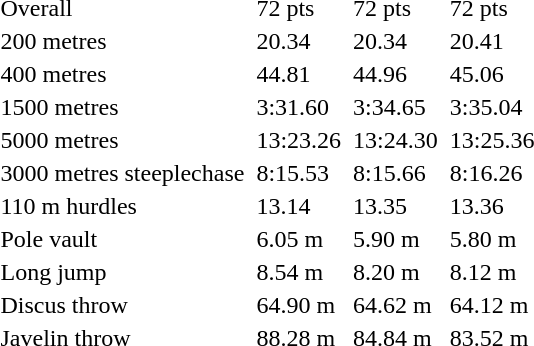<table>
<tr>
<td>Overall</td>
<td></td>
<td>72 pts</td>
<td></td>
<td>72 pts</td>
<td></td>
<td>72 pts</td>
</tr>
<tr>
<td>200 metres</td>
<td></td>
<td>20.34</td>
<td></td>
<td>20.34</td>
<td></td>
<td>20.41</td>
</tr>
<tr>
<td>400 metres</td>
<td></td>
<td>44.81</td>
<td></td>
<td>44.96</td>
<td></td>
<td>45.06</td>
</tr>
<tr>
<td>1500 metres</td>
<td></td>
<td>3:31.60</td>
<td></td>
<td>3:34.65</td>
<td></td>
<td>3:35.04</td>
</tr>
<tr>
<td>5000 metres</td>
<td></td>
<td>13:23.26</td>
<td></td>
<td>13:24.30</td>
<td></td>
<td>13:25.36</td>
</tr>
<tr>
<td>3000 metres steeplechase</td>
<td></td>
<td>8:15.53</td>
<td></td>
<td>8:15.66</td>
<td></td>
<td>8:16.26</td>
</tr>
<tr>
<td>110 m hurdles</td>
<td></td>
<td>13.14</td>
<td></td>
<td>13.35</td>
<td></td>
<td>13.36</td>
</tr>
<tr>
<td>Pole vault</td>
<td></td>
<td>6.05 m</td>
<td></td>
<td>5.90 m</td>
<td></td>
<td>5.80 m</td>
</tr>
<tr>
<td>Long jump</td>
<td></td>
<td>8.54 m</td>
<td></td>
<td>8.20 m</td>
<td></td>
<td>8.12 m</td>
</tr>
<tr>
<td>Discus throw</td>
<td></td>
<td>64.90 m</td>
<td></td>
<td>64.62 m</td>
<td></td>
<td>64.12 m</td>
</tr>
<tr>
<td>Javelin throw</td>
<td></td>
<td>88.28 m</td>
<td></td>
<td>84.84 m</td>
<td></td>
<td>83.52 m</td>
</tr>
</table>
